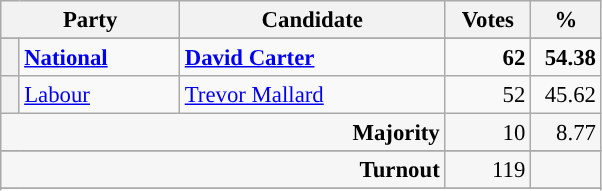<table class="wikitable" style="font-size: 95%;">
<tr style="background-color:#E9E9E9">
<th colspan="2" style="width: 100px">Party</th>
<th style="width: 170px">Candidate</th>
<th style="width: 50px">Votes</th>
<th style="width: 40px">%</th>
</tr>
<tr>
</tr>
<tr>
<th width=5 style="background-color: "></th>
<td style="width: 100px"><strong><a href='#'>National</a></strong></td>
<td style="width: 170px"><strong><a href='#'>David Carter</a></strong></td>
<td align="right"><strong>62</strong></td>
<td align="right"><strong>54.38</strong></td>
</tr>
<tr>
<th style="background-color: "></th>
<td style="width: 100px"><a href='#'>Labour</a></td>
<td style="width: 170px"><a href='#'>Trevor Mallard</a></td>
<td align="right">52</td>
<td align="right">45.62</td>
</tr>
<tr style="background-color:#F6F6F6">
<td colspan="3" align="right"><strong>Majority</strong></td>
<td align="right">10</td>
<td align="right">8.77</td>
</tr>
<tr>
</tr>
<tr style="background-color:#F6F6F6">
<td colspan="3" align="right"><strong>Turnout</strong></td>
<td align="right">119</td>
<td></td>
</tr>
<tr>
</tr>
<tr style="background-color:#F6F6F6">
</tr>
</table>
